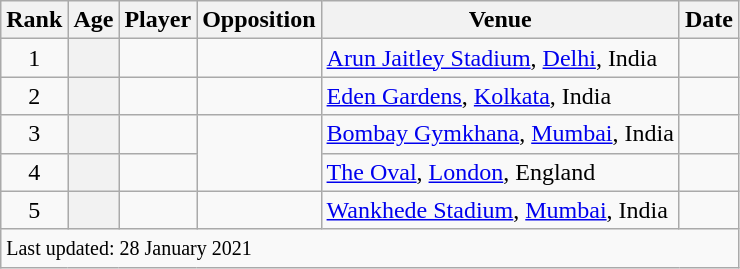<table class="wikitable sortable">
<tr>
<th scope=col>Rank</th>
<th scope=col>Age</th>
<th scope=col>Player</th>
<th scope=col>Opposition</th>
<th scope=col>Venue</th>
<th scope=col>Date</th>
</tr>
<tr>
<td align=center>1</td>
<th scope=row style=text-align:center;></th>
<td></td>
<td></td>
<td><a href='#'>Arun Jaitley Stadium</a>, <a href='#'>Delhi</a>, India</td>
<td></td>
</tr>
<tr>
<td align=center>2</td>
<th scope=row style=text-align:center;></th>
<td></td>
<td></td>
<td><a href='#'>Eden Gardens</a>, <a href='#'>Kolkata</a>, India</td>
<td></td>
</tr>
<tr>
<td align=center>3</td>
<th scope=row style=text-align:center;></th>
<td></td>
<td rowspan=2></td>
<td><a href='#'>Bombay Gymkhana</a>, <a href='#'>Mumbai</a>, India</td>
<td></td>
</tr>
<tr>
<td align=center>4</td>
<th scope=row style=text-align:center;></th>
<td></td>
<td><a href='#'>The Oval</a>, <a href='#'>London</a>, England</td>
<td></td>
</tr>
<tr>
<td align=center>5</td>
<th scope=row style=text-align:center;></th>
<td></td>
<td></td>
<td><a href='#'>Wankhede Stadium</a>, <a href='#'>Mumbai</a>, India</td>
<td></td>
</tr>
<tr class=sortbottom>
<td colspan=7><small>Last updated: 28 January 2021</small></td>
</tr>
</table>
